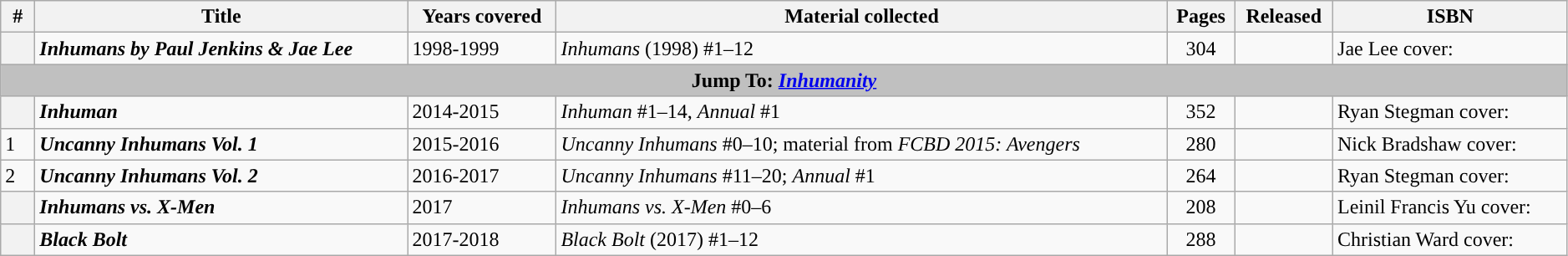<table class="wikitable sortable" width=99%>
<tr>
<th class="unsortable" width=20px>#</th>
<th>Title</th>
<th>Years covered</th>
<th class="unsortable">Material collected</th>
<th>Pages</th>
<th>Released</th>
<th class="unsortable">ISBN</th>
</tr>
<tr>
<th style="background-color: light grey;"></th>
<td><strong><em>Inhumans by Paul Jenkins & Jae Lee</em></strong></td>
<td>1998-1999</td>
<td><em>Inhumans</em> (1998) #1–12</td>
<td style="text-align: center;">304</td>
<td></td>
<td>Jae Lee cover: </td>
</tr>
<tr>
<th colspan=7 style="background-color: silver;">Jump To: <a href='#'><em>Inhumanity</em></a></th>
</tr>
<tr>
<th style="background-color: light grey;"></th>
<td><strong><em>Inhuman</em></strong></td>
<td>2014-2015</td>
<td><em>Inhuman</em> #1–14, <em>Annual</em> #1</td>
<td style="text-align: center;">352</td>
<td></td>
<td>Ryan Stegman cover: </td>
</tr>
<tr>
<td>1</td>
<td><strong><em>Uncanny Inhumans Vol. 1</em></strong></td>
<td>2015-2016</td>
<td><em>Uncanny Inhumans</em> #0–10; material from <em>FCBD 2015: Avengers</em></td>
<td style="text-align: center;">280</td>
<td></td>
<td>Nick Bradshaw cover: </td>
</tr>
<tr>
<td>2</td>
<td><strong><em>Uncanny Inhumans Vol. 2</em></strong></td>
<td>2016-2017</td>
<td><em>Uncanny Inhumans</em> #11–20; <em>Annual</em> #1</td>
<td style="text-align: center;">264</td>
<td></td>
<td>Ryan Stegman cover: </td>
</tr>
<tr>
<th style="background-color: light grey;"></th>
<td><strong><em>Inhumans vs. X-Men</em></strong></td>
<td>2017</td>
<td><em>Inhumans vs. X-Men</em> #0–6</td>
<td style="text-align: center;">208</td>
<td></td>
<td>Leinil Francis Yu cover: </td>
</tr>
<tr>
<th style="background-color: light grey;"></th>
<td><strong><em>Black Bolt</em></strong></td>
<td>2017-2018</td>
<td><em>Black Bolt</em> (2017) #1–12</td>
<td style="text-align: center;">288</td>
<td></td>
<td>Christian Ward cover: </td>
</tr>
</table>
